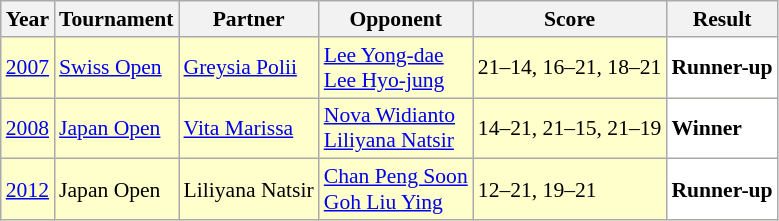<table class="sortable wikitable" style="font-size: 90%">
<tr>
<th>Year</th>
<th>Tournament</th>
<th>Partner</th>
<th>Opponent</th>
<th>Score</th>
<th>Result</th>
</tr>
<tr style="background:#FFFFCC">
<td align="center"><a href='#'>2007</a></td>
<td align="left"><a href='#'>Swiss Open</a></td>
<td align="left"> <a href='#'>Greysia Polii</a></td>
<td align="left"> <a href='#'>Lee Yong-dae</a><br> <a href='#'>Lee Hyo-jung</a></td>
<td align="left">21–14, 16–21, 18–21</td>
<td style="text-align:left; background:white"> <strong>Runner-up</strong></td>
</tr>
<tr style="background:#FFFFCC">
<td align="center"><a href='#'>2008</a></td>
<td align="left"><a href='#'>Japan Open</a></td>
<td align="left"> <a href='#'>Vita Marissa</a></td>
<td align="left"> <a href='#'>Nova Widianto</a><br> <a href='#'>Liliyana Natsir</a></td>
<td align="left">14–21, 21–15, 21–19</td>
<td style="text-align:left; background:white"> <strong>Winner</strong></td>
</tr>
<tr style="background:#FFFFCC">
<td align="center"><a href='#'>2012</a></td>
<td align="left">Japan Open</td>
<td align="left"> Liliyana Natsir</td>
<td align="left"> <a href='#'>Chan Peng Soon</a><br> <a href='#'>Goh Liu Ying</a></td>
<td align="left">12–21, 19–21</td>
<td style="text-align:left; background:white"> <strong>Runner-up</strong></td>
</tr>
</table>
